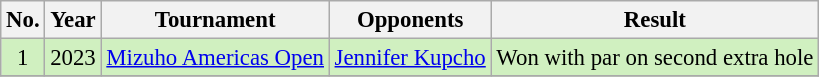<table class="wikitable" style="font-size:95%;">
<tr>
<th>No.</th>
<th>Year</th>
<th>Tournament</th>
<th>Opponents</th>
<th>Result</th>
</tr>
<tr style="background:#D0F0C0;">
<td align=center>1</td>
<td align=center>2023</td>
<td><a href='#'>Mizuho Americas Open</a></td>
<td> <a href='#'>Jennifer Kupcho</a></td>
<td>Won with par on second extra hole</td>
</tr>
<tr>
</tr>
</table>
